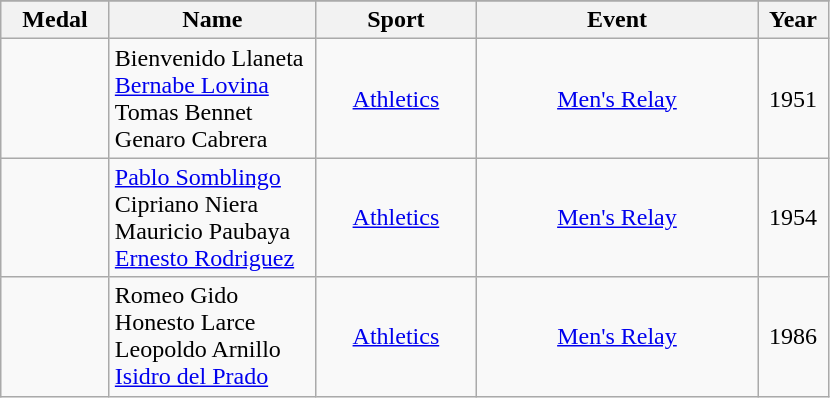<table class="wikitable"  style="font-size:100%;  text-align:center;">
<tr>
</tr>
<tr>
<th width="65">Medal</th>
<th width="130">Name</th>
<th width="100">Sport</th>
<th width="180">Event</th>
<th width="40">Year</th>
</tr>
<tr>
<td></td>
<td align=left>Bienvenido Llaneta<br><a href='#'>Bernabe Lovina</a><br>Tomas Bennet<br>Genaro Cabrera</td>
<td><a href='#'>Athletics</a></td>
<td><a href='#'>Men's  Relay</a></td>
<td>1951</td>
</tr>
<tr>
<td></td>
<td align=left><a href='#'>Pablo Somblingo</a><br>Cipriano Niera<br>Mauricio Paubaya<br><a href='#'>Ernesto Rodriguez</a></td>
<td><a href='#'>Athletics</a></td>
<td><a href='#'>Men's  Relay</a></td>
<td>1954</td>
</tr>
<tr>
<td></td>
<td align=left>Romeo Gido<br>Honesto Larce<br>Leopoldo Arnillo<br><a href='#'>Isidro del Prado</a></td>
<td><a href='#'>Athletics</a></td>
<td><a href='#'>Men's  Relay</a></td>
<td>1986</td>
</tr>
</table>
